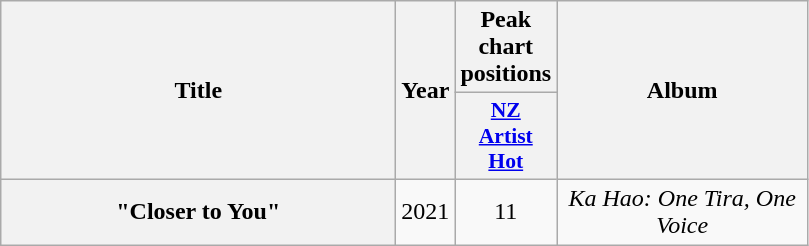<table class="wikitable plainrowheaders" style="text-align:center;">
<tr>
<th scope="col" rowspan="2" style="width:16em;">Title</th>
<th scope="col" rowspan="2" style="width:1em;">Year</th>
<th scope="col" colspan="1">Peak chart positions</th>
<th scope="col" rowspan="2" style="width:10em;">Album</th>
</tr>
<tr>
<th scope="col" style="width:3em;font-size:90%;"><a href='#'>NZ<br>Artist<br>Hot</a><br></th>
</tr>
<tr>
<th scope="row">"Closer to You"</th>
<td>2021</td>
<td>11</td>
<td><em>Ka Hao: One Tira, One Voice</em></td>
</tr>
</table>
